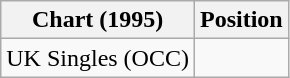<table class="wikitable sortable">
<tr>
<th>Chart (1995)</th>
<th>Position</th>
</tr>
<tr>
<td>UK Singles (OCC)</td>
<td></td>
</tr>
</table>
